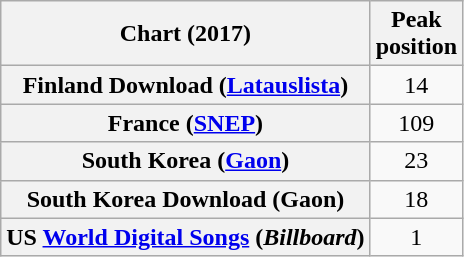<table class="wikitable sortable plainrowheaders">
<tr>
<th>Chart (2017)</th>
<th>Peak<br>position</th>
</tr>
<tr>
<th scope="row">Finland Download (<a href='#'>Latauslista</a>)</th>
<td align="center">14</td>
</tr>
<tr>
<th scope="row">France (<a href='#'>SNEP</a>)</th>
<td align="center">109</td>
</tr>
<tr>
<th scope="row">South Korea (<a href='#'>Gaon</a>)</th>
<td align="center">23</td>
</tr>
<tr>
<th scope="row">South Korea Download (Gaon)</th>
<td align="center">18</td>
</tr>
<tr>
<th scope="row">US <a href='#'>World Digital Songs</a> (<em>Billboard</em>)</th>
<td align="center">1</td>
</tr>
</table>
